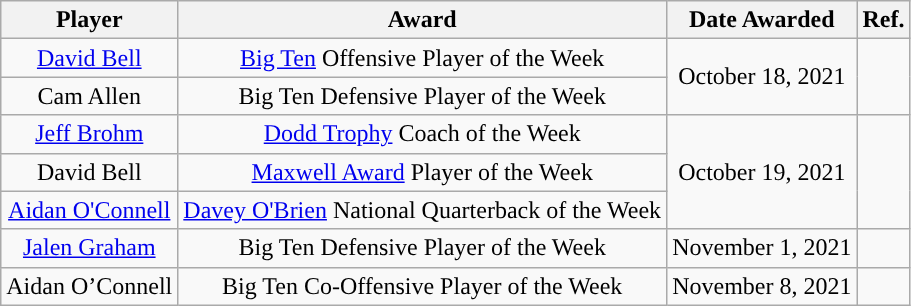<table class="wikitable sortable sortable" style="text-align: center">
<tr>
<th>Player</th>
<th>Award</th>
<th>Date Awarded</th>
<th>Ref.</th>
</tr>
<tr>
<td><a href='#'>David Bell</a></td>
<td><a href='#'>Big Ten</a> Offensive Player of the Week</td>
<td rowspan="2">October 18, 2021</td>
<td rowspan="2"></td>
</tr>
<tr>
<td>Cam Allen</td>
<td>Big Ten Defensive Player of the Week</td>
</tr>
<tr>
<td><a href='#'>Jeff Brohm</a></td>
<td><a href='#'>Dodd Trophy</a> Coach of the Week</td>
<td rowspan="3">October 19, 2021</td>
<td rowspan="3"></td>
</tr>
<tr>
<td>David Bell</td>
<td><a href='#'>Maxwell Award</a> Player of the Week</td>
</tr>
<tr>
<td><a href='#'>Aidan O'Connell</a></td>
<td><a href='#'>Davey O'Brien</a> National Quarterback of the Week</td>
</tr>
<tr>
<td><a href='#'>Jalen Graham</a></td>
<td>Big Ten Defensive Player of the Week</td>
<td>November 1, 2021</td>
<td></td>
</tr>
<tr>
<td>Aidan O’Connell</td>
<td>Big Ten Co-Offensive Player of the Week</td>
<td>November 8, 2021</td>
<td></td>
</tr>
</table>
